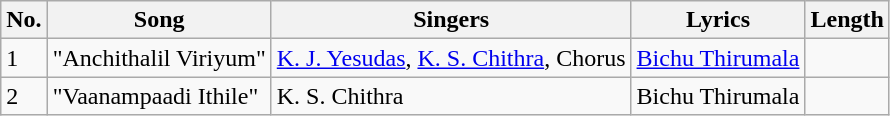<table class="wikitable">
<tr>
<th>No.</th>
<th>Song</th>
<th>Singers</th>
<th>Lyrics</th>
<th>Length</th>
</tr>
<tr>
<td>1</td>
<td>"Anchithalil Viriyum"</td>
<td><a href='#'>K. J. Yesudas</a>, <a href='#'>K. S. Chithra</a>, Chorus</td>
<td><a href='#'>Bichu Thirumala</a></td>
<td></td>
</tr>
<tr>
<td>2</td>
<td>"Vaanampaadi Ithile"</td>
<td>K. S. Chithra</td>
<td>Bichu Thirumala</td>
<td></td>
</tr>
</table>
